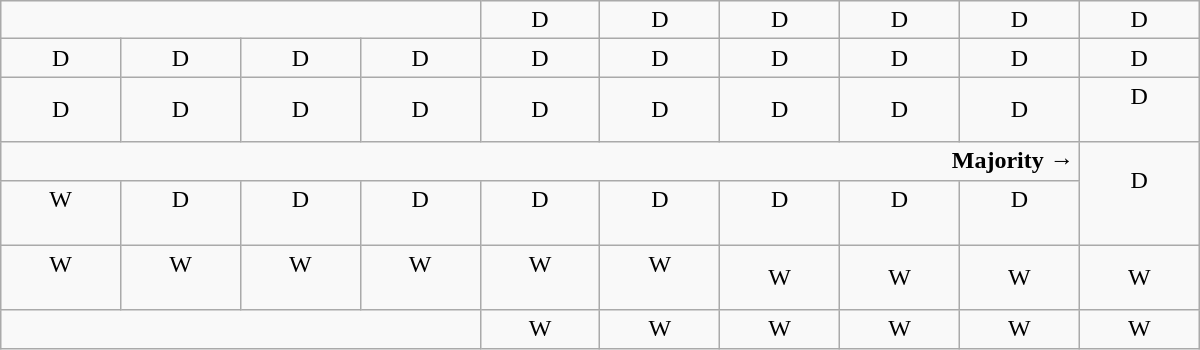<table class="wikitable" style="text-align:center" width=800px>
<tr>
<td colspan=4></td>
<td>D</td>
<td>D</td>
<td>D</td>
<td>D</td>
<td>D</td>
<td>D</td>
</tr>
<tr>
<td width=50px >D</td>
<td width=50px >D</td>
<td width=50px >D</td>
<td width=50px >D</td>
<td width=50px >D</td>
<td width=50px >D</td>
<td width=50px >D</td>
<td width=50px >D</td>
<td width=50px >D</td>
<td width=50px >D</td>
</tr>
<tr>
<td>D</td>
<td>D</td>
<td>D</td>
<td>D</td>
<td>D</td>
<td>D</td>
<td>D</td>
<td>D</td>
<td>D</td>
<td>D<br><br></td>
</tr>
<tr>
<td colspan=9 align=right><strong>Majority →</strong></td>
<td rowspan=2 >D<br><br></td>
</tr>
<tr>
<td>W<br><br></td>
<td>D<br><br></td>
<td>D<br><br></td>
<td>D<br><br></td>
<td>D<br><br></td>
<td>D<br><br></td>
<td>D<br><br></td>
<td>D<br><br></td>
<td>D<br><br></td>
</tr>
<tr>
<td>W<br><br></td>
<td>W<br><br></td>
<td>W<br><br></td>
<td>W<br><br></td>
<td>W<br><br></td>
<td>W<br><br></td>
<td>W</td>
<td>W</td>
<td>W</td>
<td>W</td>
</tr>
<tr>
<td colspan=4></td>
<td>W</td>
<td>W</td>
<td>W</td>
<td>W</td>
<td>W</td>
<td>W</td>
</tr>
</table>
